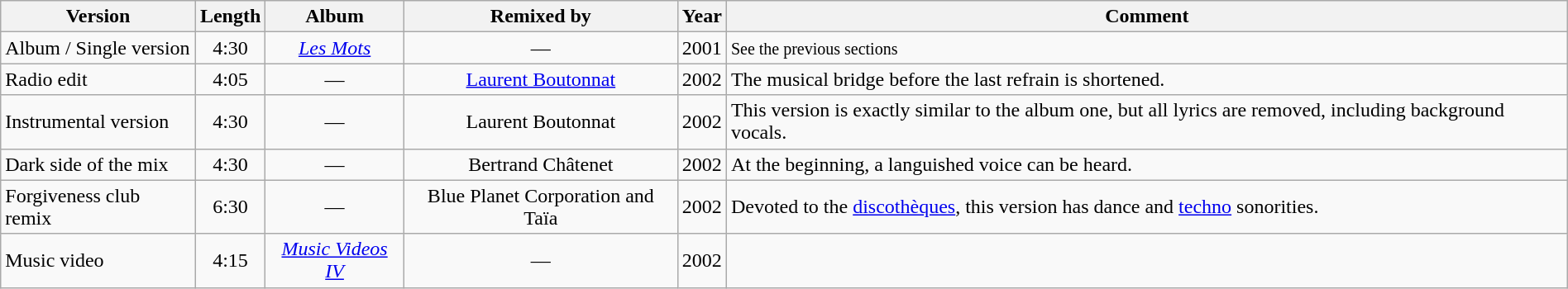<table class="wikitable" width="100%" border="1">
<tr>
<th>Version</th>
<th>Length</th>
<th>Album</th>
<th>Remixed by</th>
<th>Year</th>
<th>Comment</th>
</tr>
<tr>
<td>Album / Single version</td>
<td align="center">4:30</td>
<td align="center"><em><a href='#'>Les Mots</a></em></td>
<td align="center">—</td>
<td align="center">2001</td>
<td><small>See the previous sections</small></td>
</tr>
<tr>
<td>Radio edit</td>
<td align="center">4:05</td>
<td align="center">—</td>
<td align="center"><a href='#'>Laurent Boutonnat</a></td>
<td align="center">2002</td>
<td>The musical bridge before the last refrain is shortened.</td>
</tr>
<tr>
<td>Instrumental version</td>
<td align="center">4:30</td>
<td align="center">—</td>
<td align="center">Laurent Boutonnat</td>
<td align="center">2002</td>
<td>This version is exactly similar to the album one, but all lyrics are removed, including background vocals.</td>
</tr>
<tr>
<td>Dark side of the mix</td>
<td align="center">4:30</td>
<td align="center">—</td>
<td align="center">Bertrand Châtenet</td>
<td align="center">2002</td>
<td>At the beginning, a languished voice can be heard.</td>
</tr>
<tr>
<td>Forgiveness club remix</td>
<td align="center">6:30</td>
<td align="center">—</td>
<td align="center">Blue Planet Corporation and Taïa</td>
<td align="center">2002</td>
<td>Devoted to the <a href='#'>discothèques</a>, this version has dance and <a href='#'>techno</a> sonorities.</td>
</tr>
<tr>
<td>Music video</td>
<td align="center">4:15</td>
<td align="center"><em><a href='#'>Music Videos IV</a></em></td>
<td align="center">—</td>
<td align="center">2002</td>
<td></td>
</tr>
</table>
